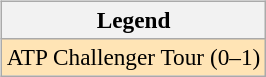<table>
<tr valign=top>
<td><br><table class=wikitable style=font-size:97%>
<tr>
<th>Legend</th>
</tr>
<tr bgcolor=moccasin>
<td>ATP Challenger Tour (0–1)</td>
</tr>
</table>
</td>
<td></td>
</tr>
</table>
